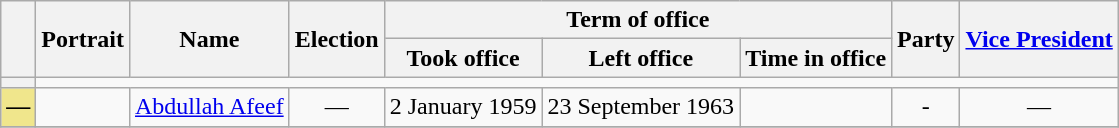<table class="wikitable" style="text-align:center; font-size:100%;">
<tr>
<th rowspan="2"></th>
<th rowspan="2">Portrait</th>
<th rowspan="2">Name<br></th>
<th rowspan="2">Election</th>
<th colspan="3">Term of office</th>
<th rowspan="2">Party</th>
<th colspan="2" rowspan="2"><a href='#'>Vice President</a></th>
</tr>
<tr>
<th>Took office</th>
<th>Left office</th>
<th>Time in office</th>
</tr>
<tr>
<th></th>
</tr>
<tr>
<th style="background:Khaki">—</th>
<td></td>
<td><a href='#'>Abdullah Afeef</a></td>
<td>—</td>
<td>2 January 1959</td>
<td>23 September 1963</td>
<td></td>
<td>-</td>
<td colspan="2">—</td>
</tr>
<tr>
</tr>
</table>
